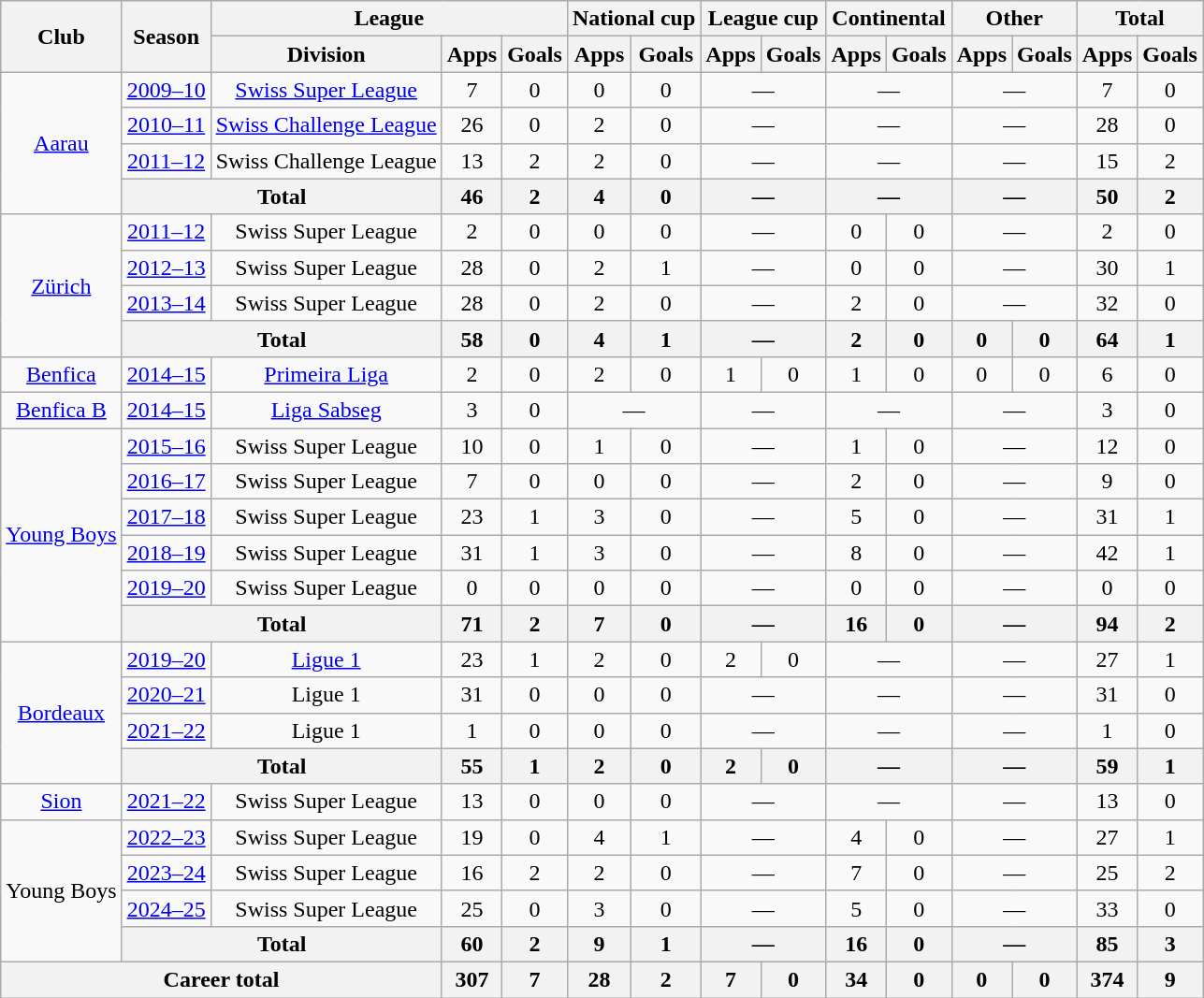<table class="wikitable" style="text-align:center">
<tr>
<th rowspan="2">Club</th>
<th rowspan="2">Season</th>
<th colspan="3">League</th>
<th colspan="2">National cup</th>
<th colspan="2">League cup</th>
<th colspan="2">Continental</th>
<th colspan="2">Other</th>
<th colspan="2">Total</th>
</tr>
<tr>
<th>Division</th>
<th>Apps</th>
<th>Goals</th>
<th>Apps</th>
<th>Goals</th>
<th>Apps</th>
<th>Goals</th>
<th>Apps</th>
<th>Goals</th>
<th>Apps</th>
<th>Goals</th>
<th>Apps</th>
<th>Goals</th>
</tr>
<tr>
<td rowspan="4"><a href='#'>Aarau</a></td>
<td><a href='#'>2009–10</a></td>
<td><a href='#'>Swiss Super League</a></td>
<td>7</td>
<td>0</td>
<td>0</td>
<td>0</td>
<td colspan="2">—</td>
<td colspan="2">—</td>
<td colspan="2">—</td>
<td>7</td>
<td>0</td>
</tr>
<tr>
<td><a href='#'>2010–11</a></td>
<td><a href='#'>Swiss Challenge League</a></td>
<td>26</td>
<td>0</td>
<td>2</td>
<td>0</td>
<td colspan="2">—</td>
<td colspan="2">—</td>
<td colspan="2">—</td>
<td>28</td>
<td>0</td>
</tr>
<tr>
<td><a href='#'>2011–12</a></td>
<td>Swiss Challenge League</td>
<td>13</td>
<td>2</td>
<td>2</td>
<td>0</td>
<td colspan="2">—</td>
<td colspan="2">—</td>
<td colspan="2">—</td>
<td>15</td>
<td>2</td>
</tr>
<tr>
<th colspan="2">Total</th>
<th>46</th>
<th>2</th>
<th>4</th>
<th>0</th>
<th colspan="2">—</th>
<th colspan="2">—</th>
<th colspan="2">—</th>
<th>50</th>
<th>2</th>
</tr>
<tr>
<td rowspan="4"><a href='#'>Zürich</a></td>
<td><a href='#'>2011–12</a></td>
<td>Swiss Super League</td>
<td>2</td>
<td>0</td>
<td>0</td>
<td>0</td>
<td colspan="2">—</td>
<td>0</td>
<td>0</td>
<td colspan="2">—</td>
<td>2</td>
<td>0</td>
</tr>
<tr>
<td><a href='#'>2012–13</a></td>
<td>Swiss Super League</td>
<td>28</td>
<td>0</td>
<td>2</td>
<td>1</td>
<td colspan="2">—</td>
<td>0</td>
<td>0</td>
<td colspan="2">—</td>
<td>30</td>
<td>1</td>
</tr>
<tr>
<td><a href='#'>2013–14</a></td>
<td>Swiss Super League</td>
<td>28</td>
<td>0</td>
<td>2</td>
<td>0</td>
<td colspan="2">—</td>
<td>2</td>
<td>0</td>
<td colspan="2">—</td>
<td>32</td>
<td>0</td>
</tr>
<tr>
<th colspan="2">Total</th>
<th>58</th>
<th>0</th>
<th>4</th>
<th>1</th>
<th colspan="2">—</th>
<th>2</th>
<th>0</th>
<th>0</th>
<th>0</th>
<th>64</th>
<th>1</th>
</tr>
<tr>
<td><a href='#'>Benfica</a></td>
<td><a href='#'>2014–15</a></td>
<td><a href='#'>Primeira Liga</a></td>
<td>2</td>
<td>0</td>
<td>2</td>
<td>0</td>
<td>1</td>
<td>0</td>
<td>1</td>
<td>0</td>
<td>0</td>
<td>0</td>
<td>6</td>
<td>0</td>
</tr>
<tr>
<td><a href='#'>Benfica B</a></td>
<td><a href='#'>2014–15</a></td>
<td><a href='#'>Liga Sabseg</a></td>
<td>3</td>
<td>0</td>
<td colspan="2">—</td>
<td colspan="2">—</td>
<td colspan="2">—</td>
<td colspan="2">—</td>
<td>3</td>
<td>0</td>
</tr>
<tr>
<td rowspan="6"><a href='#'>Young Boys</a></td>
<td><a href='#'>2015–16</a></td>
<td>Swiss Super League</td>
<td>10</td>
<td>0</td>
<td>1</td>
<td>0</td>
<td colspan="2">—</td>
<td>1</td>
<td>0</td>
<td colspan="2">—</td>
<td>12</td>
<td>0</td>
</tr>
<tr>
<td><a href='#'>2016–17</a></td>
<td>Swiss Super League</td>
<td>7</td>
<td>0</td>
<td>0</td>
<td>0</td>
<td colspan="2">—</td>
<td>2</td>
<td>0</td>
<td colspan="2">—</td>
<td>9</td>
<td>0</td>
</tr>
<tr>
<td><a href='#'>2017–18</a></td>
<td>Swiss Super League</td>
<td>23</td>
<td>1</td>
<td>3</td>
<td>0</td>
<td colspan="2">—</td>
<td>5</td>
<td>0</td>
<td colspan="2">—</td>
<td>31</td>
<td>1</td>
</tr>
<tr>
<td><a href='#'>2018–19</a></td>
<td>Swiss Super League</td>
<td>31</td>
<td>1</td>
<td>3</td>
<td>0</td>
<td colspan="2">—</td>
<td>8</td>
<td>0</td>
<td colspan="2">—</td>
<td>42</td>
<td>1</td>
</tr>
<tr>
<td><a href='#'>2019–20</a></td>
<td>Swiss Super League</td>
<td>0</td>
<td>0</td>
<td>0</td>
<td>0</td>
<td colspan="2">—</td>
<td>0</td>
<td>0</td>
<td colspan="2">—</td>
<td>0</td>
<td>0</td>
</tr>
<tr>
<th colspan="2">Total</th>
<th>71</th>
<th>2</th>
<th>7</th>
<th>0</th>
<th colspan="2">—</th>
<th>16</th>
<th>0</th>
<th colspan="2">—</th>
<th>94</th>
<th>2</th>
</tr>
<tr>
<td rowspan="4"><a href='#'>Bordeaux</a></td>
<td><a href='#'>2019–20</a></td>
<td><a href='#'>Ligue 1</a></td>
<td>23</td>
<td>1</td>
<td>2</td>
<td>0</td>
<td>2</td>
<td>0</td>
<td colspan="2">—</td>
<td colspan="2">—</td>
<td>27</td>
<td>1</td>
</tr>
<tr>
<td><a href='#'>2020–21</a></td>
<td>Ligue 1</td>
<td>31</td>
<td>0</td>
<td>0</td>
<td>0</td>
<td colspan="2">—</td>
<td colspan="2">—</td>
<td colspan="2">—</td>
<td>31</td>
<td>0</td>
</tr>
<tr>
<td><a href='#'>2021–22</a></td>
<td>Ligue 1</td>
<td>1</td>
<td>0</td>
<td>0</td>
<td>0</td>
<td colspan="2">—</td>
<td colspan="2">—</td>
<td colspan="2">—</td>
<td>1</td>
<td>0</td>
</tr>
<tr>
<th colspan="2">Total</th>
<th>55</th>
<th>1</th>
<th>2</th>
<th>0</th>
<th>2</th>
<th>0</th>
<th colspan="2">—</th>
<th colspan="2">—</th>
<th>59</th>
<th>1</th>
</tr>
<tr>
<td><a href='#'>Sion</a></td>
<td><a href='#'>2021–22</a></td>
<td>Swiss Super League</td>
<td>13</td>
<td>0</td>
<td>0</td>
<td>0</td>
<td colspan="2">—</td>
<td colspan="2">—</td>
<td colspan="2">—</td>
<td>13</td>
<td>0</td>
</tr>
<tr>
<td rowspan="4">Young Boys</td>
<td><a href='#'>2022–23</a></td>
<td>Swiss Super League</td>
<td>19</td>
<td>0</td>
<td>4</td>
<td>1</td>
<td colspan="2">—</td>
<td>4</td>
<td>0</td>
<td colspan="2">—</td>
<td>27</td>
<td>1</td>
</tr>
<tr>
<td><a href='#'>2023–24</a></td>
<td>Swiss Super League</td>
<td>16</td>
<td>2</td>
<td>2</td>
<td>0</td>
<td colspan="2">—</td>
<td>7</td>
<td>0</td>
<td colspan="2">—</td>
<td>25</td>
<td>2</td>
</tr>
<tr>
<td><a href='#'>2024–25</a></td>
<td>Swiss Super League</td>
<td>25</td>
<td>0</td>
<td>3</td>
<td>0</td>
<td colspan="2">—</td>
<td>5</td>
<td>0</td>
<td colspan="2">—</td>
<td>33</td>
<td>0</td>
</tr>
<tr>
<th colspan="2">Total</th>
<th>60</th>
<th>2</th>
<th>9</th>
<th>1</th>
<th colspan="2">—</th>
<th>16</th>
<th>0</th>
<th colspan="2">—</th>
<th>85</th>
<th>3</th>
</tr>
<tr>
<th colspan="3">Career total</th>
<th>307</th>
<th>7</th>
<th>28</th>
<th>2</th>
<th>7</th>
<th>0</th>
<th>34</th>
<th>0</th>
<th>0</th>
<th>0</th>
<th>374</th>
<th>9</th>
</tr>
</table>
